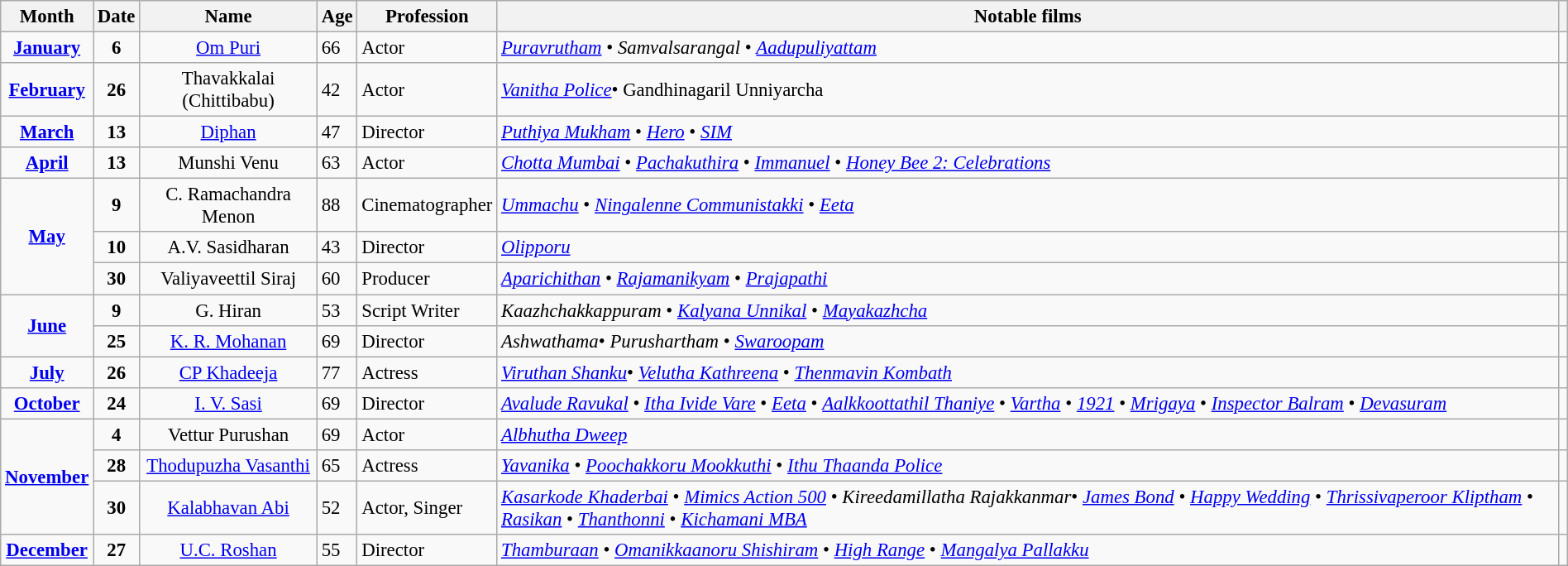<table class="wikitable sortable"  style="width:100%; font-size:95%;">
<tr>
<th scope="col">Month</th>
<th scope="col">Date</th>
<th scope="col">Name</th>
<th scope="col">Age</th>
<th scope="col">Profession</th>
<th scope="col" class="unsortable">Notable films</th>
<th scope="col" class="unsortable"></th>
</tr>
<tr>
<td rowspan="1" style="text-align:center;"><strong><a href='#'>January</a></strong></td>
<td style="text-align:center;"><strong>6</strong></td>
<td style="text-align:center;"><a href='#'>Om Puri</a></td>
<td>66</td>
<td>Actor</td>
<td><em><a href='#'>Puravrutham</a></em> • <em>Samvalsarangal</em> • <em><a href='#'>Aadupuliyattam</a></em></td>
<td></td>
</tr>
<tr>
<td rowspan="1" style="text-align:center;"><strong><a href='#'>February</a></strong></td>
<td style="text-align:center;"><strong>26</strong></td>
<td style="text-align:center;">Thavakkalai (Chittibabu)</td>
<td>42</td>
<td>Actor</td>
<td><em><a href='#'>Vanitha Police</a></em>• Gandhinagaril Unniyarcha</td>
<td></td>
</tr>
<tr>
<td rowspan="1" style="text-align:center;"><strong><a href='#'>March</a></strong></td>
<td style="text-align:center;"><strong>13</strong></td>
<td style="text-align:center;"><a href='#'>Diphan</a></td>
<td>47</td>
<td>Director</td>
<td><em><a href='#'>Puthiya Mukham</a></em> • <em><a href='#'>Hero</a></em> • <em><a href='#'>SIM</a></em></td>
<td></td>
</tr>
<tr>
<td rowspan="1" style="text-align:center;"><strong><a href='#'>April</a></strong></td>
<td style="text-align:center;"><strong>13</strong></td>
<td style="text-align:center;">Munshi Venu</td>
<td>63</td>
<td>Actor</td>
<td><em><a href='#'>Chotta Mumbai</a></em> • <em><a href='#'>Pachakuthira</a></em> • <em><a href='#'>Immanuel</a></em> • <em><a href='#'>Honey Bee 2: Celebrations</a></em></td>
<td></td>
</tr>
<tr>
<td rowspan="3" style="text-align:center;"><strong><a href='#'>May</a></strong></td>
<td style="text-align:center;"><strong>9</strong></td>
<td style="text-align:center;">C. Ramachandra Menon</td>
<td>88</td>
<td>Cinematographer</td>
<td><em><a href='#'>Ummachu</a></em>   • <em><a href='#'>Ningalenne Communistakki</a></em> • <em><a href='#'>Eeta</a></em></td>
<td></td>
</tr>
<tr>
<td style="text-align:center;"><strong>10</strong></td>
<td style="text-align:center;">A.V. Sasidharan</td>
<td>43</td>
<td>Director</td>
<td><em><a href='#'>Olipporu</a></em></td>
<td></td>
</tr>
<tr>
<td style="text-align:center;"><strong>30</strong></td>
<td style="text-align:center;">Valiyaveettil Siraj</td>
<td>60</td>
<td>Producer</td>
<td><em><a href='#'>Aparichithan</a></em> • <em><a href='#'>Rajamanikyam</a></em> • <em><a href='#'>Prajapathi</a></em></td>
<td></td>
</tr>
<tr>
<td rowspan="2" style="text-align:center;"><strong><a href='#'>June</a></strong></td>
<td style="text-align:center;"><strong>9</strong></td>
<td style="text-align:center;">G. Hiran</td>
<td>53</td>
<td>Script Writer</td>
<td><em>Kaazhchakkappuram</em>  •  <em><a href='#'>Kalyana Unnikal</a></em> • <em><a href='#'>Mayakazhcha</a></em></td>
<td></td>
</tr>
<tr>
<td style="text-align:center;"><strong>25</strong></td>
<td style="text-align:center;"><a href='#'>K. R. Mohanan</a></td>
<td>69</td>
<td>Director</td>
<td><em>Ashwathama</em>• <em>Purushartham</em> • <em><a href='#'>Swaroopam</a></em></td>
<td></td>
</tr>
<tr>
<td rowspan="1" style="text-align:center;"><strong><a href='#'>July</a></strong></td>
<td style="text-align:center;"><strong>26</strong></td>
<td style="text-align:center;"><a href='#'>CP Khadeeja</a></td>
<td>77</td>
<td>Actress</td>
<td><em><a href='#'>Viruthan Shanku</a></em>• <em><a href='#'>Velutha Kathreena</a></em> • <em><a href='#'>Thenmavin Kombath</a></em></td>
<td></td>
</tr>
<tr>
<td rowspan="1" style="text-align:center;"><strong><a href='#'>October</a></strong></td>
<td style="text-align:center;"><strong>24</strong></td>
<td style="text-align:center;"><a href='#'>I. V. Sasi</a></td>
<td>69</td>
<td>Director</td>
<td><em><a href='#'>Avalude Ravukal</a></em> • <em><a href='#'>Itha Ivide Vare</a></em> • <em><a href='#'>Eeta</a></em> • <em><a href='#'>Aalkkoottathil Thaniye</a></em> • <em><a href='#'>Vartha</a></em> • <em><a href='#'>1921</a></em> • <em><a href='#'>Mrigaya</a></em> • <em><a href='#'>Inspector Balram</a></em> • <em><a href='#'>Devasuram</a></em></td>
<td></td>
</tr>
<tr>
<td rowspan="3" style="text-align:center;"><strong><a href='#'>November</a></strong></td>
<td style="text-align:center;"><strong>4</strong></td>
<td style="text-align:center;">Vettur Purushan</td>
<td>69</td>
<td>Actor</td>
<td><em><a href='#'>Albhutha Dweep</a></em></td>
<td></td>
</tr>
<tr>
<td style="text-align:center;"><strong>28</strong></td>
<td style="text-align:center;"><a href='#'>Thodupuzha Vasanthi</a></td>
<td>65</td>
<td>Actress</td>
<td><em><a href='#'>Yavanika</a></em> • <em><a href='#'>Poochakkoru Mookkuthi</a></em> • <em><a href='#'>Ithu Thaanda Police</a></em></td>
<td></td>
</tr>
<tr>
<td style="text-align:center;"><strong>30</strong></td>
<td style="text-align:center;"><a href='#'>Kalabhavan Abi</a></td>
<td>52</td>
<td>Actor, Singer</td>
<td><em><a href='#'>Kasarkode Khaderbai</a></em> • <em><a href='#'>Mimics Action 500</a></em> • <em>Kireedamillatha Rajakkanmar</em>• <em><a href='#'>James Bond</a></em> • <em><a href='#'>Happy Wedding</a></em> • <em><a href='#'>Thrissivaperoor Kliptham</a></em> • <em><a href='#'>Rasikan</a></em> • <em><a href='#'>Thanthonni</a></em> • <em><a href='#'>Kichamani MBA</a></em></td>
<td></td>
</tr>
<tr>
<td rowspan="1" style="text-align:center;"><strong><a href='#'>December</a></strong></td>
<td style="text-align:center;"><strong>27</strong></td>
<td style="text-align:center;"><a href='#'>U.C. Roshan</a></td>
<td>55</td>
<td>Director</td>
<td><em><a href='#'>Thamburaan</a></em> • <em><a href='#'>Omanikkaanoru Shishiram</a></em> • <em><a href='#'>High Range</a></em> • <em><a href='#'>Mangalya Pallakku</a></em></td>
<td></td>
</tr>
</table>
